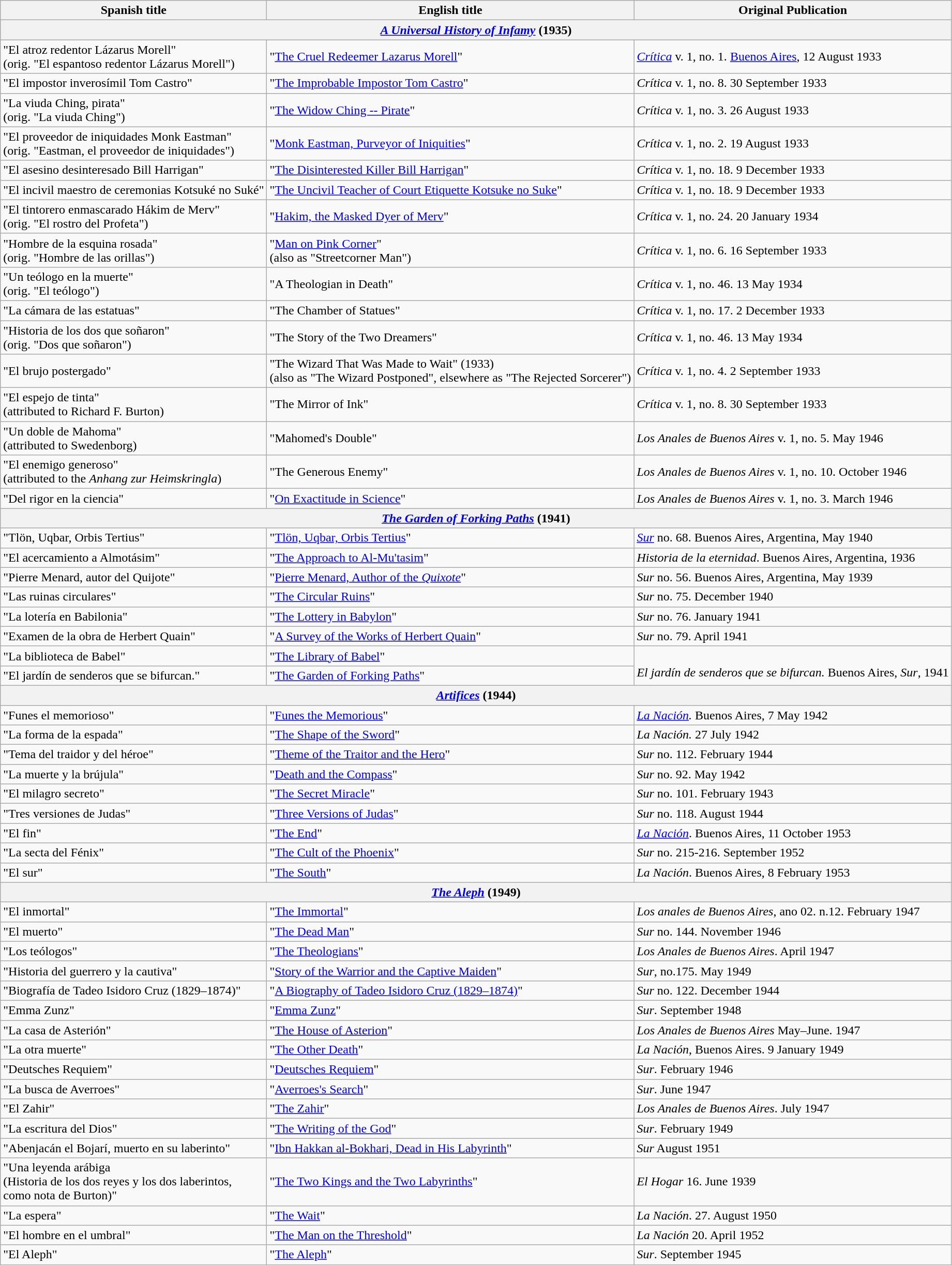<table class="wikitable">
<tr>
<th>Spanish title</th>
<th>English title</th>
<th>Original Publication</th>
</tr>
<tr bgcolor="#CCCCCC" align="center">
<th colspan="3"><em><a href='#'>A Universal History of Infamy</a></em> (1935)</th>
</tr>
<tr>
<td>"El atroz redentor Lázarus Morell"<br>(orig. "El espantoso redentor Lázarus Morell")</td>
<td>"<a href='#'>The Cruel Redeemer Lazarus Morell</a>"</td>
<td><em><a href='#'>Crítica</a></em> v. 1, no. 1. <a href='#'>Buenos Aires</a>, 12 August 1933</td>
</tr>
<tr>
<td>"El impostor inverosímil Tom Castro"</td>
<td>"<a href='#'>The Improbable Impostor Tom Castro</a>"</td>
<td><em>Crítica</em> v. 1, no. 8. 30 September 1933</td>
</tr>
<tr>
<td>"La viuda Ching, pirata"<br>(orig. "La viuda Ching")</td>
<td>"<a href='#'>The Widow Ching -- Pirate</a>"</td>
<td><em>Crítica</em> v. 1, no. 3. 26 August 1933</td>
</tr>
<tr>
<td>"El proveedor de iniquidades Monk Eastman"<br>(orig. "Eastman, el proveedor de iniquidades")</td>
<td>"<a href='#'>Monk Eastman, Purveyor of Iniquities</a>"</td>
<td><em>Crítica</em> v. 1, no. 2. 19 August 1933</td>
</tr>
<tr>
<td>"El asesino desinteresado Bill Harrigan"</td>
<td>"<a href='#'>The Disinterested Killer Bill Harrigan</a>"</td>
<td><em>Crítica</em> v. 1, no. 18. 9 December 1933</td>
</tr>
<tr>
<td>"El incivil maestro de ceremonias Kotsuké no Suké"</td>
<td>"<a href='#'>The Uncivil Teacher of Court Etiquette Kotsuke no Suke</a>"</td>
<td><em>Crítica</em> v. 1, no. 18. 9 December 1933</td>
</tr>
<tr>
<td>"El tintorero enmascarado Hákim de Merv"<br>(orig. "El rostro del Profeta")</td>
<td>"<a href='#'>Hakim, the Masked Dyer of Merv</a>"</td>
<td><em>Crítica</em> v. 1, no. 24. 20 January 1934</td>
</tr>
<tr>
<td>"Hombre de la esquina rosada"<br>(orig. "Hombre de las orillas")</td>
<td>"<a href='#'>Man on Pink Corner</a>"<br>(also as "Streetcorner Man")</td>
<td><em>Crítica</em> v. 1, no. 6. 16 September 1933</td>
</tr>
<tr>
<td>"Un teólogo en la muerte"<br>(orig. "El teólogo")</td>
<td>"A Theologian in Death"</td>
<td><em>Crítica</em> v. 1, no. 46. 13 May 1934</td>
</tr>
<tr>
<td>"La cámara de las estatuas"</td>
<td>"The Chamber of Statues"</td>
<td><em>Crítica</em> v. 1, no. 17. 2 December 1933</td>
</tr>
<tr>
<td>"Historia de los dos que soñaron"<br>(orig. "Dos que soñaron")</td>
<td>"The Story of the Two Dreamers"</td>
<td><em>Crítica</em> v. 1, no. 46. 13 May 1934</td>
</tr>
<tr>
<td>"El brujo postergado"</td>
<td>"The Wizard That Was Made to Wait" (1933)<br>(also as "The Wizard Postponed", elsewhere as "The Rejected Sorcerer")</td>
<td><em>Crítica</em> v. 1, no. 4. 2 September 1933</td>
</tr>
<tr>
<td>"El espejo de tinta"<br>(attributed to Richard F. Burton)</td>
<td>"The Mirror of Ink"</td>
<td><em>Crítica</em> v. 1, no. 8. 30 September 1933</td>
</tr>
<tr>
<td>"Un doble de Mahoma"<br>(attributed to Swedenborg)</td>
<td>"Mahomed's Double"</td>
<td><em>Los Anales de Buenos Aires</em> v. 1, no. 5. May 1946</td>
</tr>
<tr>
<td>"El enemigo generoso"<br>(attributed to the <em>Anhang zur Heimskringla</em>)</td>
<td>"The Generous Enemy"</td>
<td><em>Los Anales de Buenos Aires</em> v. 1, no. 10. October 1946</td>
</tr>
<tr>
<td>"Del rigor en la ciencia"</td>
<td>"<a href='#'>On Exactitude in Science</a>"</td>
<td><em>Los Anales de Buenos Aires</em> v. 1, no. 3. March 1946</td>
</tr>
<tr>
<th colspan="3"><em><a href='#'>The Garden of Forking Paths</a></em> (1941)</th>
</tr>
<tr>
<td>"Tlön, Uqbar, Orbis Tertius"</td>
<td>"<a href='#'>Tlön, Uqbar, Orbis Tertius</a>"</td>
<td><em><a href='#'>Sur</a></em> no. 68. Buenos Aires, Argentina, May 1940</td>
</tr>
<tr>
<td>"El acercamiento a Almotásim"</td>
<td>"<a href='#'>The Approach to Al-Mu'tasim</a>"</td>
<td><em>Historia de la eternidad</em>. Buenos Aires, Argentina, 1936</td>
</tr>
<tr>
<td>"Pierre Menard, autor del Quijote"</td>
<td>"<a href='#'>Pierre Menard, Author of the <em>Quixote</em></a>"</td>
<td><em>Sur</em> no. 56. Buenos Aires, Argentina, May 1939</td>
</tr>
<tr>
<td>"Las ruinas circulares"</td>
<td>"<a href='#'>The Circular Ruins</a>"</td>
<td><em>Sur</em> no. 75. December 1940</td>
</tr>
<tr>
<td>"La lotería en Babilonia"</td>
<td>"<a href='#'>The Lottery in Babylon</a>"</td>
<td><em>Sur</em> no. 76. January 1941</td>
</tr>
<tr>
<td>"Examen de la obra de Herbert Quain"</td>
<td>"<a href='#'>A Survey of the Works of Herbert Quain</a>"</td>
<td><em>Sur</em> no. 79. April 1941</td>
</tr>
<tr>
<td>"La biblioteca de Babel"</td>
<td>"<a href='#'>The Library of Babel</a>"</td>
<td rowspan="2"><br><em>El jardín de senderos que se bifurcan.</em> Buenos Aires, <em>Sur</em>, 1941</td>
</tr>
<tr>
<td>"El jardín de senderos que se bifurcan."</td>
<td>"<a href='#'>The Garden of Forking Paths</a>"</td>
</tr>
<tr>
<th colspan="3"><em><a href='#'>Artifices</a></em> (1944)</th>
</tr>
<tr>
<td>"Funes el memorioso"</td>
<td>"<a href='#'>Funes the Memorious</a>"</td>
<td><em><a href='#'>La Nación</a>.</em> Buenos Aires, 7 May 1942</td>
</tr>
<tr>
<td>"La forma de la espada"</td>
<td>"<a href='#'>The Shape of the Sword</a>"</td>
<td><em>La Nación.</em> 27 July 1942</td>
</tr>
<tr>
<td>"Tema del traidor y del héroe"</td>
<td>"<a href='#'>Theme of the Traitor and the Hero</a>"</td>
<td><em>Sur</em> no. 112. February 1944</td>
</tr>
<tr>
<td>"La muerte y la brújula"</td>
<td>"<a href='#'>Death and the Compass</a>"</td>
<td><em>Sur</em> no. 92. May 1942</td>
</tr>
<tr>
<td>"El milagro secreto"</td>
<td>"<a href='#'>The Secret Miracle</a>"</td>
<td><em>Sur</em> no. 101. February 1943</td>
</tr>
<tr>
<td>"Tres versiones de Judas"</td>
<td>"<a href='#'>Three Versions of Judas</a>"</td>
<td><em>Sur</em> no. 118. August 1944</td>
</tr>
<tr>
<td>"El fin"</td>
<td>"<a href='#'>The End</a>"</td>
<td><em><a href='#'>La Nación</a></em>. Buenos Aires, 11 October 1953</td>
</tr>
<tr>
<td>"La secta del Fénix"</td>
<td>"<a href='#'>The Cult of the Phoenix</a>"</td>
<td><em>Sur</em> no. 215-216. September 1952</td>
</tr>
<tr>
<td>"El sur"</td>
<td>"<a href='#'>The South</a>"</td>
<td><em>La Nación</em>. Buenos Aires, 8 February 1953</td>
</tr>
<tr>
<th colspan="3"><em><a href='#'>The Aleph</a></em> (1949)</th>
</tr>
<tr>
<td>"El inmortal"</td>
<td>"<a href='#'>The Immortal</a>"</td>
<td><em>Los anales de Buenos Aires</em>, ano 02. n.12. February 1947</td>
</tr>
<tr>
<td>"El muerto"</td>
<td>"<a href='#'>The Dead Man</a>"</td>
<td><em>Sur</em> no. 144. November 1946</td>
</tr>
<tr>
<td>"Los teólogos"</td>
<td>"<a href='#'>The Theologians</a>"</td>
<td><em>Los Anales de Buenos Aires</em>. April 1947</td>
</tr>
<tr>
<td>"Historia del guerrero y la cautiva"</td>
<td>"<a href='#'>Story of the Warrior and the Captive Maiden</a>"</td>
<td><em>Sur</em>, no.175. May 1949</td>
</tr>
<tr>
<td>"Biografía de Tadeo Isidoro Cruz (1829–1874)"</td>
<td>"<a href='#'>A Biography of Tadeo Isidoro Cruz (1829–1874)</a>"</td>
<td><em>Sur</em> no. 122. December 1944</td>
</tr>
<tr>
<td>"Emma Zunz"</td>
<td>"<a href='#'>Emma Zunz</a>"</td>
<td><em>Sur</em>. September 1948</td>
</tr>
<tr>
<td>"La casa de Asterión"</td>
<td>"<a href='#'>The House of Asterion</a>"</td>
<td><em>Los Anales de Buenos Aires</em> May–June. 1947</td>
</tr>
<tr>
<td>"La otra muerte"</td>
<td>"<a href='#'>The Other Death</a>"</td>
<td><em>La Nación</em>, Buenos Aires. 9 January 1949</td>
</tr>
<tr>
<td>"Deutsches Requiem"</td>
<td>"<a href='#'>Deutsches Requiem</a>"</td>
<td><em>Sur</em>. February 1946</td>
</tr>
<tr>
<td>"La busca de Averroes"</td>
<td>"<a href='#'>Averroes's Search</a>"</td>
<td><em>Sur</em>. June 1947</td>
</tr>
<tr>
<td>"El Zahir"</td>
<td>"<a href='#'>The Zahir</a>"</td>
<td><em>Los Anales de Buenos Aires</em>. July 1947</td>
</tr>
<tr>
<td>"La escritura del Dios"</td>
<td>"<a href='#'>The Writing of the God</a>"</td>
<td><em>Sur</em>. February 1949</td>
</tr>
<tr>
<td>"Abenjacán el Bojarí, muerto en su laberinto"</td>
<td>"<a href='#'>Ibn Hakkan al-Bokhari, Dead in His Labyrinth</a>"</td>
<td><em>Sur</em> August 1951</td>
</tr>
<tr>
<td>"Una leyenda arábiga<br>(Historia de los dos reyes y los dos laberintos,<br>como nota de Burton)"</td>
<td>"<a href='#'>The Two Kings and the Two Labyrinths</a>"</td>
<td><em>El Hogar</em> 16. June 1939</td>
</tr>
<tr>
<td>"La espera"</td>
<td>"<a href='#'>The Wait</a>"</td>
<td><em>La Nación</em>. 27. August 1950</td>
</tr>
<tr>
<td>"El hombre en el umbral"</td>
<td>"<a href='#'>The Man on the Threshold</a>"</td>
<td><em>La Nación</em> 20. April 1952</td>
</tr>
<tr>
<td>"El Aleph"</td>
<td>"<a href='#'>The Aleph</a>"</td>
<td><em>Sur</em>. September 1945</td>
</tr>
<tr>
</tr>
</table>
